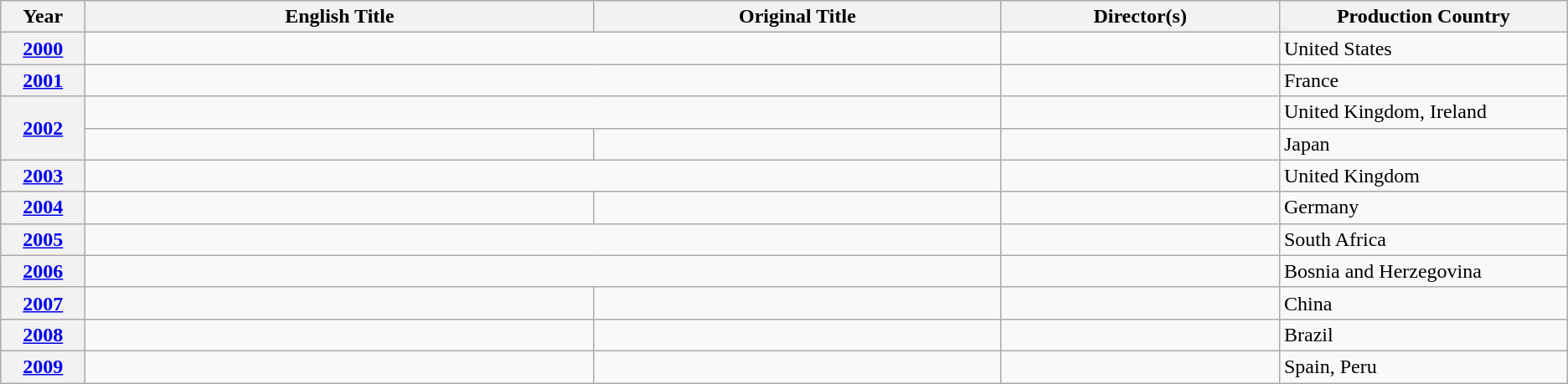<table class="wikitable unsortable">
<tr>
<th scope="col" style="width:1%;">Year</th>
<th scope="col" style="width:10%;">English Title</th>
<th scope="col" style="width:8%;">Original Title</th>
<th scope="col" style="width:5%;">Director(s)</th>
<th scope="col" style="width:5%;">Production Country</th>
</tr>
<tr>
<th style="text-align:center;"><a href='#'>2000</a></th>
<td colspan="2"></td>
<td></td>
<td>United States</td>
</tr>
<tr>
<th style="text-align:center;"><a href='#'>2001</a></th>
<td colspan="2"></td>
<td></td>
<td>France</td>
</tr>
<tr>
<th rowspan="2" style="text-align:center;"><a href='#'>2002</a></th>
<td colspan="2"></td>
<td></td>
<td>United Kingdom, Ireland</td>
</tr>
<tr>
<td></td>
<td></td>
<td></td>
<td>Japan</td>
</tr>
<tr>
<th style="text-align:center;"><a href='#'>2003</a></th>
<td colspan="2"></td>
<td></td>
<td>United Kingdom</td>
</tr>
<tr>
<th style="text-align:center;"><a href='#'>2004</a></th>
<td></td>
<td></td>
<td></td>
<td>Germany</td>
</tr>
<tr>
<th style="text-align:center;"><a href='#'>2005</a></th>
<td colspan="2"></td>
<td></td>
<td>South Africa</td>
</tr>
<tr>
<th style="text-align:center;"><a href='#'>2006</a></th>
<td colspan="2"></td>
<td></td>
<td>Bosnia and Herzegovina</td>
</tr>
<tr>
<th style="text-align:center;"><a href='#'>2007</a></th>
<td></td>
<td></td>
<td></td>
<td>China</td>
</tr>
<tr>
<th style="text-align:center;"><a href='#'>2008</a></th>
<td></td>
<td></td>
<td></td>
<td>Brazil</td>
</tr>
<tr>
<th style="text-align:center;"><a href='#'>2009</a></th>
<td></td>
<td></td>
<td></td>
<td>Spain, Peru</td>
</tr>
</table>
